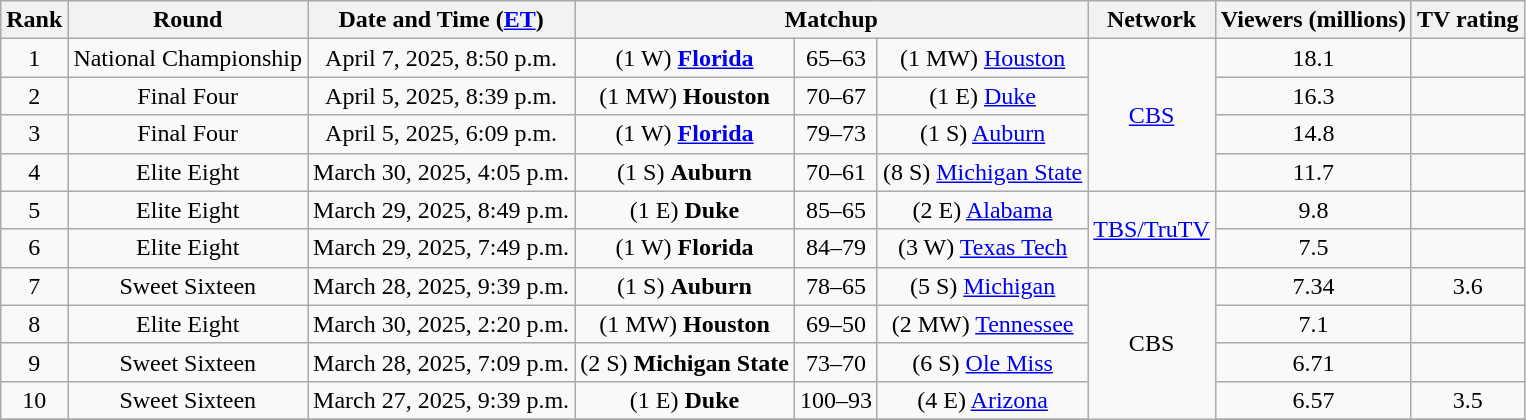<table class="wikitable sortable" style="text-align:center;" size="95">
<tr>
<th>Rank</th>
<th>Round</th>
<th>Date and Time (<a href='#'>ET</a>)</th>
<th class="unsortable" colspan=3>Matchup</th>
<th>Network</th>
<th data-sort-type="number">Viewers (millions)</th>
<th data-sort-type="number">TV rating</th>
</tr>
<tr>
<td>1</td>
<td>National Championship</td>
<td>April 7, 2025, 8:50 p.m.</td>
<td>(1 W) <strong><a href='#'>Florida</a></strong></td>
<td>65–63</td>
<td>(1 MW) <a href='#'>Houston</a></td>
<td rowspan="4"><a href='#'>CBS</a></td>
<td>18.1</td>
</tr>
<tr>
<td>2</td>
<td>Final Four</td>
<td data-sort-value="2">April 5, 2025, 8:39 p.m.</td>
<td>(1 MW) <strong>Houston</strong></td>
<td>70–67</td>
<td>(1 E) <a href='#'>Duke</a></td>
<td>16.3</td>
<td></td>
</tr>
<tr>
<td>3</td>
<td>Final Four</td>
<td data-sort-value="2">April 5, 2025, 6:09 p.m.</td>
<td>(1 W) <strong><a href='#'>Florida</a></strong></td>
<td>79–73</td>
<td>(1 S) <a href='#'>Auburn</a></td>
<td>14.8</td>
<td></td>
</tr>
<tr>
<td>4</td>
<td>Elite Eight</td>
<td>March 30, 2025, 4:05 p.m.</td>
<td>(1 S) <strong>Auburn</strong></td>
<td>70–61</td>
<td>(8 S) <a href='#'>Michigan State</a></td>
<td>11.7</td>
<td></td>
</tr>
<tr>
<td>5</td>
<td>Elite Eight</td>
<td>March 29, 2025, 8:49 p.m.</td>
<td>(1 E) <strong>Duke</strong></td>
<td>85–65</td>
<td>(2 E) <a href='#'>Alabama</a></td>
<td rowspan="2"><a href='#'>TBS/TruTV</a></td>
<td>9.8</td>
<td></td>
</tr>
<tr>
<td>6</td>
<td>Elite Eight</td>
<td>March 29, 2025, 7:49 p.m.</td>
<td>(1 W) <strong>Florida</strong></td>
<td>84–79</td>
<td>(3 W) <a href='#'>Texas Tech</a></td>
<td>7.5</td>
<td></td>
</tr>
<tr>
<td>7</td>
<td>Sweet Sixteen</td>
<td>March 28, 2025, 9:39 p.m.</td>
<td>(1 S) <strong>Auburn</strong></td>
<td>78–65</td>
<td>(5 S) <a href='#'>Michigan</a></td>
<td rowspan="5">CBS</td>
<td>7.34</td>
<td>3.6</td>
</tr>
<tr>
<td>8</td>
<td>Elite Eight</td>
<td>March 30, 2025, 2:20 p.m.</td>
<td>(1 MW) <strong>Houston</strong></td>
<td>69–50</td>
<td>(2 MW) <a href='#'>Tennessee</a></td>
<td>7.1</td>
<td></td>
</tr>
<tr>
<td>9</td>
<td>Sweet Sixteen</td>
<td>March 28, 2025, 7:09 p.m.</td>
<td>(2 S) <strong>Michigan State</strong></td>
<td>73–70</td>
<td>(6 S) <a href='#'>Ole Miss</a></td>
<td>6.71</td>
<td></td>
</tr>
<tr>
<td>10</td>
<td>Sweet Sixteen</td>
<td>March 27, 2025, 9:39 p.m.</td>
<td>(1 E) <strong>Duke</strong></td>
<td>100–93</td>
<td>(4 E) <a href='#'>Arizona</a></td>
<td>6.57</td>
<td>3.5</td>
</tr>
<tr>
</tr>
</table>
